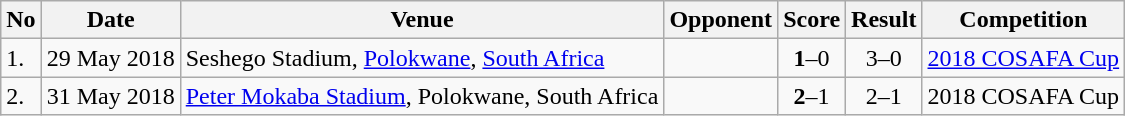<table class="wikitable">
<tr>
<th>No</th>
<th>Date</th>
<th>Venue</th>
<th>Opponent</th>
<th>Score</th>
<th>Result</th>
<th>Competition</th>
</tr>
<tr>
<td>1.</td>
<td>29 May 2018</td>
<td>Seshego Stadium, <a href='#'>Polokwane</a>, <a href='#'>South Africa</a></td>
<td></td>
<td align=center><strong>1</strong>–0</td>
<td align=center>3–0</td>
<td><a href='#'>2018 COSAFA Cup</a></td>
</tr>
<tr>
<td>2.</td>
<td>31 May 2018</td>
<td><a href='#'>Peter Mokaba Stadium</a>, Polokwane, South Africa</td>
<td></td>
<td align=center><strong>2</strong>–1</td>
<td align=center>2–1</td>
<td>2018 COSAFA Cup</td>
</tr>
</table>
